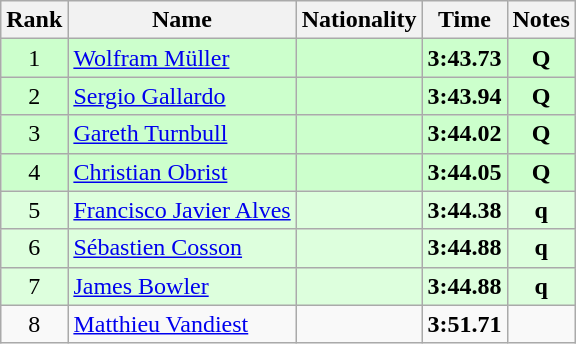<table class="wikitable sortable" style="text-align:center">
<tr>
<th>Rank</th>
<th>Name</th>
<th>Nationality</th>
<th>Time</th>
<th>Notes</th>
</tr>
<tr bgcolor=ccffcc>
<td>1</td>
<td align=left><a href='#'>Wolfram Müller</a></td>
<td align=left></td>
<td><strong>3:43.73</strong></td>
<td><strong>Q</strong></td>
</tr>
<tr bgcolor=ccffcc>
<td>2</td>
<td align=left><a href='#'>Sergio Gallardo</a></td>
<td align=left></td>
<td><strong>3:43.94</strong></td>
<td><strong>Q</strong></td>
</tr>
<tr bgcolor=ccffcc>
<td>3</td>
<td align=left><a href='#'>Gareth Turnbull</a></td>
<td align=left></td>
<td><strong>3:44.02</strong></td>
<td><strong>Q</strong></td>
</tr>
<tr bgcolor=ccffcc>
<td>4</td>
<td align=left><a href='#'>Christian Obrist</a></td>
<td align=left></td>
<td><strong>3:44.05</strong></td>
<td><strong>Q</strong></td>
</tr>
<tr bgcolor=ddffdd>
<td>5</td>
<td align=left><a href='#'>Francisco Javier Alves</a></td>
<td align=left></td>
<td><strong>3:44.38</strong></td>
<td><strong>q</strong></td>
</tr>
<tr bgcolor=ddffdd>
<td>6</td>
<td align=left><a href='#'>Sébastien Cosson</a></td>
<td align=left></td>
<td><strong>3:44.88</strong></td>
<td><strong>q</strong></td>
</tr>
<tr bgcolor=ddffdd>
<td>7</td>
<td align=left><a href='#'>James Bowler</a></td>
<td align=left></td>
<td><strong>3:44.88</strong></td>
<td><strong>q</strong></td>
</tr>
<tr>
<td>8</td>
<td align=left><a href='#'>Matthieu Vandiest</a></td>
<td align=left></td>
<td><strong>3:51.71</strong></td>
<td></td>
</tr>
</table>
